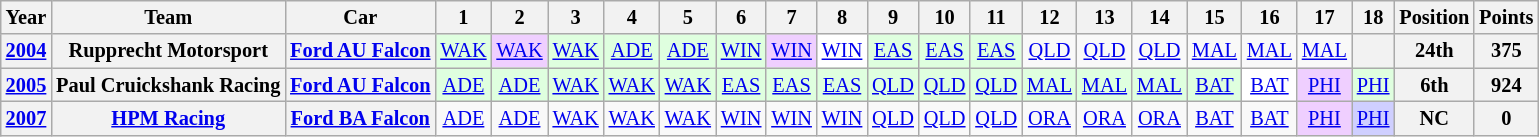<table class="wikitable" style="text-align:center; font-size:85%">
<tr>
<th>Year</th>
<th>Team</th>
<th>Car</th>
<th>1</th>
<th>2</th>
<th>3</th>
<th>4</th>
<th>5</th>
<th>6</th>
<th>7</th>
<th>8</th>
<th>9</th>
<th>10</th>
<th>11</th>
<th>12</th>
<th>13</th>
<th>14</th>
<th>15</th>
<th>16</th>
<th>17</th>
<th>18</th>
<th>Position</th>
<th>Points</th>
</tr>
<tr>
<th><a href='#'>2004</a></th>
<th>Rupprecht Motorsport</th>
<th><a href='#'>Ford AU Falcon</a></th>
<td style=background:#dfffdf><a href='#'>WAK</a><br></td>
<td style=background:#efcfff><a href='#'>WAK</a><br></td>
<td style=background:#dfffdf><a href='#'>WAK</a><br></td>
<td style=background:#dfffdf><a href='#'>ADE</a><br></td>
<td style=background:#dfffdf><a href='#'>ADE</a><br></td>
<td style=background:#dfffdf><a href='#'>WIN</a><br></td>
<td style=background:#efcfff><a href='#'>WIN</a><br></td>
<td style=background:#ffffff><a href='#'>WIN</a><br></td>
<td style=background:#dfffdf><a href='#'>EAS</a><br></td>
<td style=background:#dfffdf><a href='#'>EAS</a><br></td>
<td style=background:#dfffdf><a href='#'>EAS</a><br></td>
<td><a href='#'>QLD</a></td>
<td><a href='#'>QLD</a></td>
<td><a href='#'>QLD</a></td>
<td><a href='#'>MAL</a></td>
<td><a href='#'>MAL</a></td>
<td><a href='#'>MAL</a></td>
<th></th>
<th>24th</th>
<th>375</th>
</tr>
<tr>
<th><a href='#'>2005</a></th>
<th>Paul Cruickshank Racing</th>
<th><a href='#'>Ford AU Falcon</a></th>
<td style=background:#dfffdf><a href='#'>ADE</a><br></td>
<td style=background:#dfffdf><a href='#'>ADE</a><br></td>
<td style=background:#dfffdf><a href='#'>WAK</a><br></td>
<td style=background:#dfffdf><a href='#'>WAK</a><br></td>
<td style=background:#dfffdf><a href='#'>WAK</a><br></td>
<td style=background:#dfffdf><a href='#'>EAS</a><br></td>
<td style=background:#dfffdf><a href='#'>EAS</a><br></td>
<td style=background:#dfffdf><a href='#'>EAS</a><br></td>
<td style=background:#dfffdf><a href='#'>QLD</a><br></td>
<td style=background:#dfffdf><a href='#'>QLD</a><br></td>
<td style=background:#dfffdf><a href='#'>QLD</a><br></td>
<td style=background:#dfffdf><a href='#'>MAL</a><br></td>
<td style=background:#dfffdf><a href='#'>MAL</a><br></td>
<td style=background:#dfffdf><a href='#'>MAL</a><br></td>
<td style=background:#dfffdf><a href='#'>BAT</a><br></td>
<td style=background:#ffffff><a href='#'>BAT</a><br></td>
<td style=background:#efcfff><a href='#'>PHI</a><br></td>
<td style=background:#dfffdf><a href='#'>PHI</a><br></td>
<th>6th</th>
<th>924</th>
</tr>
<tr>
<th><a href='#'>2007</a></th>
<th><a href='#'>HPM Racing</a></th>
<th><a href='#'>Ford BA Falcon</a></th>
<td><a href='#'>ADE</a></td>
<td><a href='#'>ADE</a></td>
<td><a href='#'>WAK</a></td>
<td><a href='#'>WAK</a></td>
<td><a href='#'>WAK</a></td>
<td><a href='#'>WIN</a></td>
<td><a href='#'>WIN</a></td>
<td><a href='#'>WIN</a></td>
<td><a href='#'>QLD</a></td>
<td><a href='#'>QLD</a></td>
<td><a href='#'>QLD</a></td>
<td><a href='#'>ORA</a></td>
<td><a href='#'>ORA</a></td>
<td><a href='#'>ORA</a></td>
<td><a href='#'>BAT</a></td>
<td><a href='#'>BAT</a></td>
<td style=background:#efcfff><a href='#'>PHI</a><br></td>
<td style=background:#cfcfff><a href='#'>PHI</a><br></td>
<th>NC</th>
<th>0</th>
</tr>
</table>
